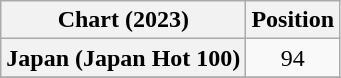<table class="wikitable plainrowheaders" style="text-align:center">
<tr>
<th scope="col">Chart (2023)</th>
<th scope="col">Position</th>
</tr>
<tr>
<th scope="row">Japan (Japan Hot 100)</th>
<td>94</td>
</tr>
<tr>
</tr>
</table>
